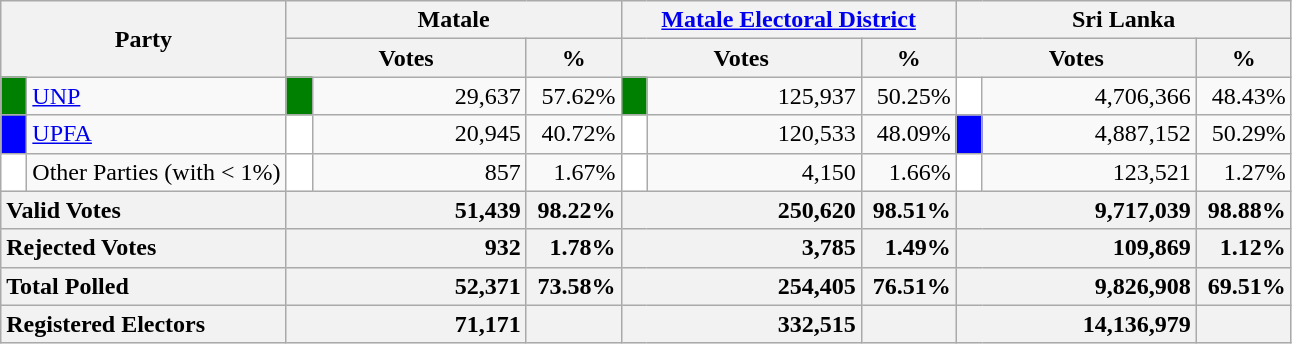<table class="wikitable">
<tr>
<th colspan="2" width="144px"rowspan="2">Party</th>
<th colspan="3" width="216px">Matale</th>
<th colspan="3" width="216px"><a href='#'>Matale Electoral District</a></th>
<th colspan="3" width="216px">Sri Lanka</th>
</tr>
<tr>
<th colspan="2" width="144px">Votes</th>
<th>%</th>
<th colspan="2" width="144px">Votes</th>
<th>%</th>
<th colspan="2" width="144px">Votes</th>
<th>%</th>
</tr>
<tr>
<td style="background-color:green;" width="10px"></td>
<td style="text-align:left;"><a href='#'>UNP</a></td>
<td style="background-color:green;" width="10px"></td>
<td style="text-align:right;">29,637</td>
<td style="text-align:right;">57.62%</td>
<td style="background-color:green;" width="10px"></td>
<td style="text-align:right;">125,937</td>
<td style="text-align:right;">50.25%</td>
<td style="background-color:white;" width="10px"></td>
<td style="text-align:right;">4,706,366</td>
<td style="text-align:right;">48.43%</td>
</tr>
<tr>
<td style="background-color:blue;" width="10px"></td>
<td style="text-align:left;"><a href='#'>UPFA</a></td>
<td style="background-color:white;" width="10px"></td>
<td style="text-align:right;">20,945</td>
<td style="text-align:right;">40.72%</td>
<td style="background-color:white;" width="10px"></td>
<td style="text-align:right;">120,533</td>
<td style="text-align:right;">48.09%</td>
<td style="background-color:blue;" width="10px"></td>
<td style="text-align:right;">4,887,152</td>
<td style="text-align:right;">50.29%</td>
</tr>
<tr>
<td style="background-color:white;" width="10px"></td>
<td style="text-align:left;">Other Parties (with < 1%)</td>
<td style="background-color:white;" width="10px"></td>
<td style="text-align:right;">857</td>
<td style="text-align:right;">1.67%</td>
<td style="background-color:white;" width="10px"></td>
<td style="text-align:right;">4,150</td>
<td style="text-align:right;">1.66%</td>
<td style="background-color:white;" width="10px"></td>
<td style="text-align:right;">123,521</td>
<td style="text-align:right;">1.27%</td>
</tr>
<tr>
<th colspan="2" width="144px"style="text-align:left;">Valid Votes</th>
<th style="text-align:right;"colspan="2" width="144px">51,439</th>
<th style="text-align:right;">98.22%</th>
<th style="text-align:right;"colspan="2" width="144px">250,620</th>
<th style="text-align:right;">98.51%</th>
<th style="text-align:right;"colspan="2" width="144px">9,717,039</th>
<th style="text-align:right;">98.88%</th>
</tr>
<tr>
<th colspan="2" width="144px"style="text-align:left;">Rejected Votes</th>
<th style="text-align:right;"colspan="2" width="144px">932</th>
<th style="text-align:right;">1.78%</th>
<th style="text-align:right;"colspan="2" width="144px">3,785</th>
<th style="text-align:right;">1.49%</th>
<th style="text-align:right;"colspan="2" width="144px">109,869</th>
<th style="text-align:right;">1.12%</th>
</tr>
<tr>
<th colspan="2" width="144px"style="text-align:left;">Total Polled</th>
<th style="text-align:right;"colspan="2" width="144px">52,371</th>
<th style="text-align:right;">73.58%</th>
<th style="text-align:right;"colspan="2" width="144px">254,405</th>
<th style="text-align:right;">76.51%</th>
<th style="text-align:right;"colspan="2" width="144px">9,826,908</th>
<th style="text-align:right;">69.51%</th>
</tr>
<tr>
<th colspan="2" width="144px"style="text-align:left;">Registered Electors</th>
<th style="text-align:right;"colspan="2" width="144px">71,171</th>
<th></th>
<th style="text-align:right;"colspan="2" width="144px">332,515</th>
<th></th>
<th style="text-align:right;"colspan="2" width="144px">14,136,979</th>
<th></th>
</tr>
</table>
